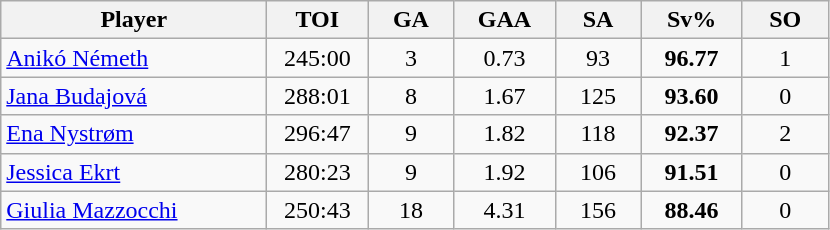<table class="wikitable sortable" style="text-align:center;">
<tr>
<th style="width:170px;">Player</th>
<th style="width:60px;">TOI</th>
<th style="width:50px;">GA</th>
<th style="width:60px;">GAA</th>
<th style="width:50px;">SA</th>
<th style="width:60px;">Sv%</th>
<th style="width:50px;">SO</th>
</tr>
<tr>
<td style="text-align:left;"> <a href='#'>Anikó Németh</a></td>
<td>245:00</td>
<td>3</td>
<td>0.73</td>
<td>93</td>
<td><strong>96.77</strong></td>
<td>1</td>
</tr>
<tr>
<td style="text-align:left;"> <a href='#'>Jana Budajová</a></td>
<td>288:01</td>
<td>8</td>
<td>1.67</td>
<td>125</td>
<td><strong>93.60</strong></td>
<td>0</td>
</tr>
<tr>
<td style="text-align:left;"> <a href='#'>Ena Nystrøm</a></td>
<td>296:47</td>
<td>9</td>
<td>1.82</td>
<td>118</td>
<td><strong>92.37</strong></td>
<td>2</td>
</tr>
<tr>
<td style="text-align:left;"> <a href='#'>Jessica Ekrt</a></td>
<td>280:23</td>
<td>9</td>
<td>1.92</td>
<td>106</td>
<td><strong>91.51</strong></td>
<td>0</td>
</tr>
<tr>
<td style="text-align:left;"> <a href='#'>Giulia Mazzocchi</a></td>
<td>250:43</td>
<td>18</td>
<td>4.31</td>
<td>156</td>
<td><strong>88.46</strong></td>
<td>0</td>
</tr>
</table>
